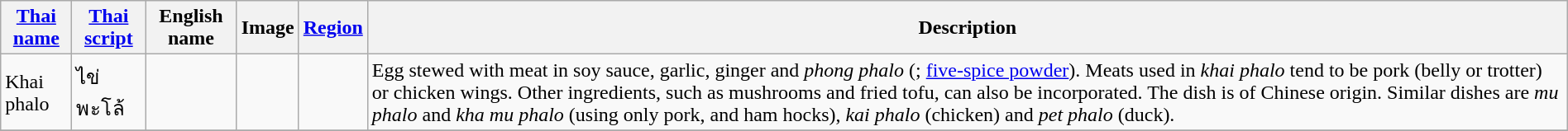<table class="wikitable sortable" style="width:100%;">
<tr>
<th><a href='#'>Thai name</a></th>
<th><a href='#'>Thai script</a></th>
<th>English name</th>
<th>Image</th>
<th><a href='#'>Region</a></th>
<th>Description</th>
</tr>
<tr>
<td>Khai phalo</td>
<td>ไข่พะโล้</td>
<td></td>
<td></td>
<td></td>
<td>Egg stewed with meat in soy sauce, garlic, ginger and <em>phong phalo</em> (; <a href='#'>five-spice powder</a>). Meats used in <em>khai phalo</em> tend to be pork (belly or trotter) or chicken wings. Other ingredients, such as mushrooms and fried tofu, can also be incorporated. The dish is of Chinese origin. Similar dishes are <em>mu phalo</em> and <em>kha mu phalo</em> (using only pork, and ham hocks), <em>kai phalo</em> (chicken) and <em>pet phalo</em> (duck).</td>
</tr>
<tr>
</tr>
</table>
